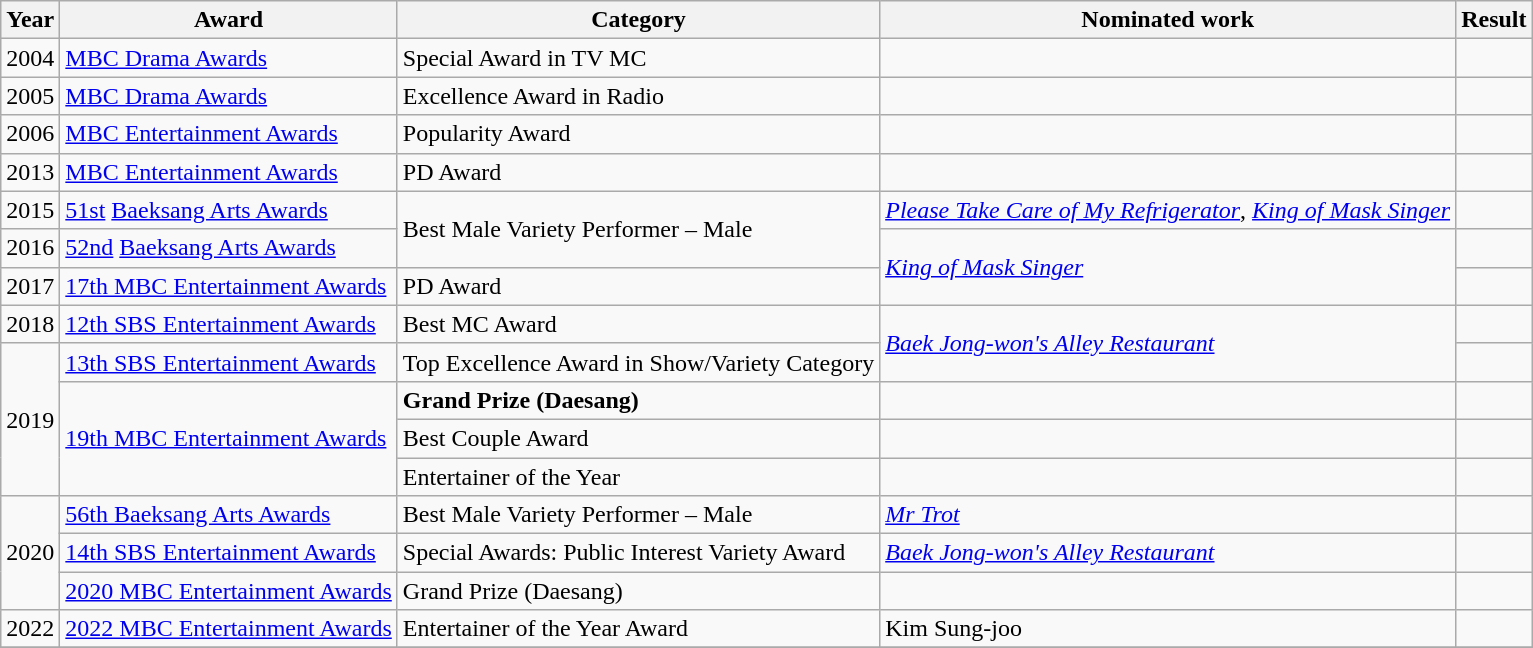<table class="wikitable">
<tr>
<th>Year</th>
<th>Award</th>
<th>Category</th>
<th>Nominated work</th>
<th>Result</th>
</tr>
<tr>
<td>2004</td>
<td><a href='#'>MBC Drama Awards</a></td>
<td>Special Award in TV MC</td>
<td></td>
<td></td>
</tr>
<tr>
<td>2005</td>
<td><a href='#'>MBC Drama Awards</a></td>
<td>Excellence Award in Radio</td>
<td></td>
<td></td>
</tr>
<tr>
<td>2006</td>
<td><a href='#'>MBC Entertainment Awards</a></td>
<td>Popularity Award</td>
<td></td>
<td></td>
</tr>
<tr>
<td>2013</td>
<td><a href='#'>MBC Entertainment Awards</a></td>
<td>PD Award</td>
<td></td>
<td></td>
</tr>
<tr>
<td>2015</td>
<td><a href='#'>51st</a> <a href='#'>Baeksang Arts Awards</a></td>
<td rowspan=2>Best Male Variety Performer – Male</td>
<td><em><a href='#'>Please Take Care of My Refrigerator</a></em>, <em><a href='#'>King of Mask Singer</a></em></td>
<td></td>
</tr>
<tr>
<td>2016</td>
<td><a href='#'>52nd</a> <a href='#'>Baeksang Arts Awards</a></td>
<td rowspan=2><em><a href='#'>King of Mask Singer</a></em></td>
<td></td>
</tr>
<tr>
<td>2017</td>
<td><a href='#'>17th MBC Entertainment Awards</a></td>
<td>PD Award</td>
<td></td>
</tr>
<tr>
<td>2018</td>
<td><a href='#'>12th SBS Entertainment Awards</a></td>
<td>Best MC Award</td>
<td rowspan=2><em><a href='#'>Baek Jong-won's Alley Restaurant</a></em></td>
<td></td>
</tr>
<tr>
<td rowspan=4>2019</td>
<td><a href='#'>13th SBS Entertainment Awards</a></td>
<td>Top Excellence Award in Show/Variety Category</td>
<td></td>
</tr>
<tr>
<td rowspan=3><a href='#'>19th MBC Entertainment Awards</a></td>
<td><strong>Grand Prize (Daesang)</strong></td>
<td></td>
<td></td>
</tr>
<tr>
<td>Best Couple Award </td>
<td><em></em></td>
<td></td>
</tr>
<tr>
<td>Entertainer of the Year</td>
<td></td>
<td></td>
</tr>
<tr>
<td rowspan=3>2020</td>
<td><a href='#'>56th Baeksang Arts Awards</a></td>
<td>Best Male Variety Performer – Male</td>
<td><em><a href='#'>Mr Trot</a></em></td>
<td></td>
</tr>
<tr>
<td><a href='#'>14th SBS Entertainment Awards</a></td>
<td>Special Awards: Public Interest Variety Award</td>
<td><em><a href='#'>Baek Jong-won's Alley Restaurant</a></em></td>
<td></td>
</tr>
<tr>
<td><a href='#'>2020 MBC Entertainment Awards</a></td>
<td>Grand Prize (Daesang)</td>
<td></td>
<td></td>
</tr>
<tr>
<td>2022</td>
<td><a href='#'>2022 MBC Entertainment Awards</a></td>
<td>Entertainer of the Year Award</td>
<td>Kim Sung-joo</td>
<td></td>
</tr>
<tr>
</tr>
</table>
